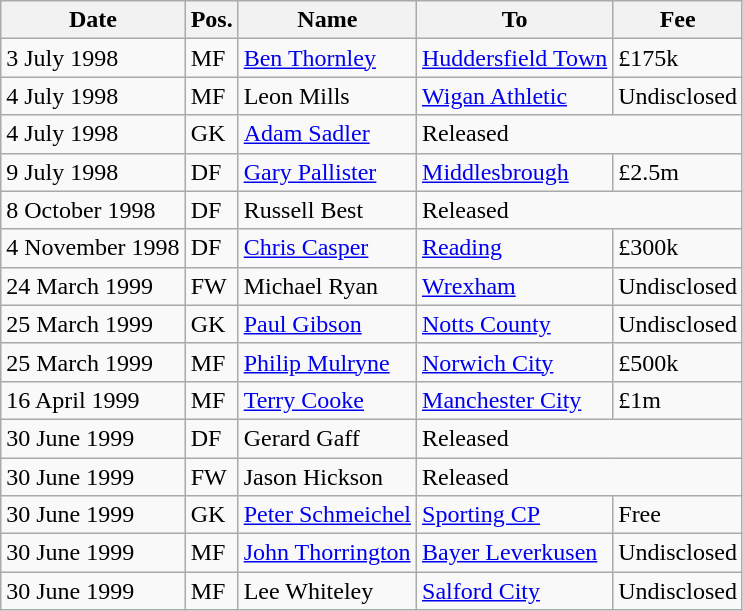<table class="wikitable">
<tr>
<th>Date</th>
<th>Pos.</th>
<th>Name</th>
<th>To</th>
<th>Fee</th>
</tr>
<tr>
<td>3 July 1998</td>
<td>MF</td>
<td> <a href='#'>Ben Thornley</a></td>
<td> <a href='#'>Huddersfield Town</a></td>
<td>£175k</td>
</tr>
<tr>
<td>4 July 1998</td>
<td>MF</td>
<td> Leon Mills</td>
<td> <a href='#'>Wigan Athletic</a></td>
<td>Undisclosed</td>
</tr>
<tr>
<td>4 July 1998</td>
<td>GK</td>
<td> <a href='#'>Adam Sadler</a></td>
<td colspan="2">Released</td>
</tr>
<tr>
<td>9 July 1998</td>
<td>DF</td>
<td> <a href='#'>Gary Pallister</a></td>
<td> <a href='#'>Middlesbrough</a></td>
<td>£2.5m</td>
</tr>
<tr>
<td>8 October 1998</td>
<td>DF</td>
<td> Russell Best</td>
<td colspan="2">Released</td>
</tr>
<tr>
<td>4 November 1998</td>
<td>DF</td>
<td> <a href='#'>Chris Casper</a></td>
<td> <a href='#'>Reading</a></td>
<td>£300k</td>
</tr>
<tr>
<td>24 March 1999</td>
<td>FW</td>
<td> Michael Ryan</td>
<td> <a href='#'>Wrexham</a></td>
<td>Undisclosed</td>
</tr>
<tr>
<td>25 March 1999</td>
<td>GK</td>
<td> <a href='#'>Paul Gibson</a></td>
<td> <a href='#'>Notts County</a></td>
<td>Undisclosed</td>
</tr>
<tr>
<td>25 March 1999</td>
<td>MF</td>
<td> <a href='#'>Philip Mulryne</a></td>
<td> <a href='#'>Norwich City</a></td>
<td>£500k</td>
</tr>
<tr>
<td>16 April 1999</td>
<td>MF</td>
<td> <a href='#'>Terry Cooke</a></td>
<td> <a href='#'>Manchester City</a></td>
<td>£1m</td>
</tr>
<tr>
<td>30 June 1999</td>
<td>DF</td>
<td> Gerard Gaff</td>
<td colspan="2">Released</td>
</tr>
<tr>
<td>30 June 1999</td>
<td>FW</td>
<td> Jason Hickson</td>
<td colspan="2">Released</td>
</tr>
<tr>
<td>30 June 1999</td>
<td>GK</td>
<td> <a href='#'>Peter Schmeichel</a></td>
<td> <a href='#'>Sporting CP</a></td>
<td>Free</td>
</tr>
<tr>
<td>30 June 1999</td>
<td>MF</td>
<td> <a href='#'>John Thorrington</a></td>
<td> <a href='#'>Bayer Leverkusen</a></td>
<td>Undisclosed</td>
</tr>
<tr>
<td>30 June 1999</td>
<td>MF</td>
<td> Lee Whiteley</td>
<td> <a href='#'>Salford City</a></td>
<td>Undisclosed</td>
</tr>
</table>
